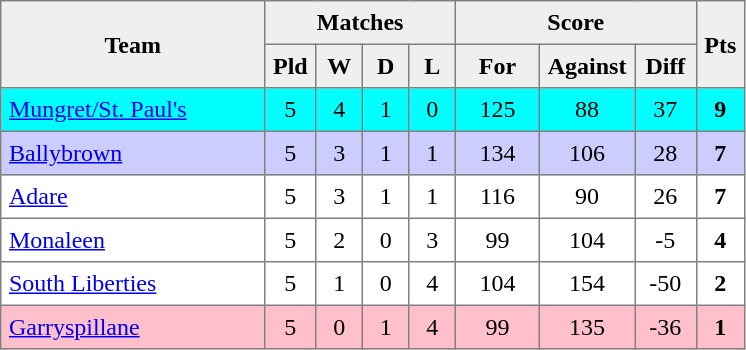<table style=border-collapse:collapse border=1 cellspacing=0 cellpadding=5>
<tr align=center bgcolor=#efefef>
<th rowspan=2 width=165>Team</th>
<th colspan=4>Matches</th>
<th colspan=3>Score</th>
<th rowspan=2width=20>Pts</th>
</tr>
<tr align=center bgcolor=#efefef>
<th width=20>Pld</th>
<th width=20>W</th>
<th width=20>D</th>
<th width=20>L</th>
<th width=45>For</th>
<th width=45>Against</th>
<th width=30>Diff</th>
</tr>
<tr align=center style="background:#00FFFF;">
<td style="text-align:left;"><a href='#'>Mungret/St. Paul's</a></td>
<td>5</td>
<td>4</td>
<td>1</td>
<td>0</td>
<td>125</td>
<td>88</td>
<td>37</td>
<td><strong>9</strong></td>
</tr>
<tr align=center style="background:#ccccff;">
<td style="text-align:left;"><a href='#'>Ballybrown</a></td>
<td>5</td>
<td>3</td>
<td>1</td>
<td>1</td>
<td>134</td>
<td>106</td>
<td>28</td>
<td><strong>7</strong></td>
</tr>
<tr align=center>
<td style="text-align:left;"><a href='#'>Adare</a></td>
<td>5</td>
<td>3</td>
<td>1</td>
<td>1</td>
<td>116</td>
<td>90</td>
<td>26</td>
<td><strong>7</strong></td>
</tr>
<tr align=center>
<td style="text-align:left;"><a href='#'>Monaleen</a></td>
<td>5</td>
<td>2</td>
<td>0</td>
<td>3</td>
<td>99</td>
<td>104</td>
<td>-5</td>
<td><strong>4</strong></td>
</tr>
<tr align=center>
<td style="text-align:left;"><a href='#'>South Liberties</a></td>
<td>5</td>
<td>1</td>
<td>0</td>
<td>4</td>
<td>104</td>
<td>154</td>
<td>-50</td>
<td><strong>2</strong></td>
</tr>
<tr align=center style="background:#FFC0CB;">
<td style="text-align:left;"><a href='#'>Garryspillane</a></td>
<td>5</td>
<td>0</td>
<td>1</td>
<td>4</td>
<td>99</td>
<td>135</td>
<td>-36</td>
<td><strong>1</strong></td>
</tr>
</table>
